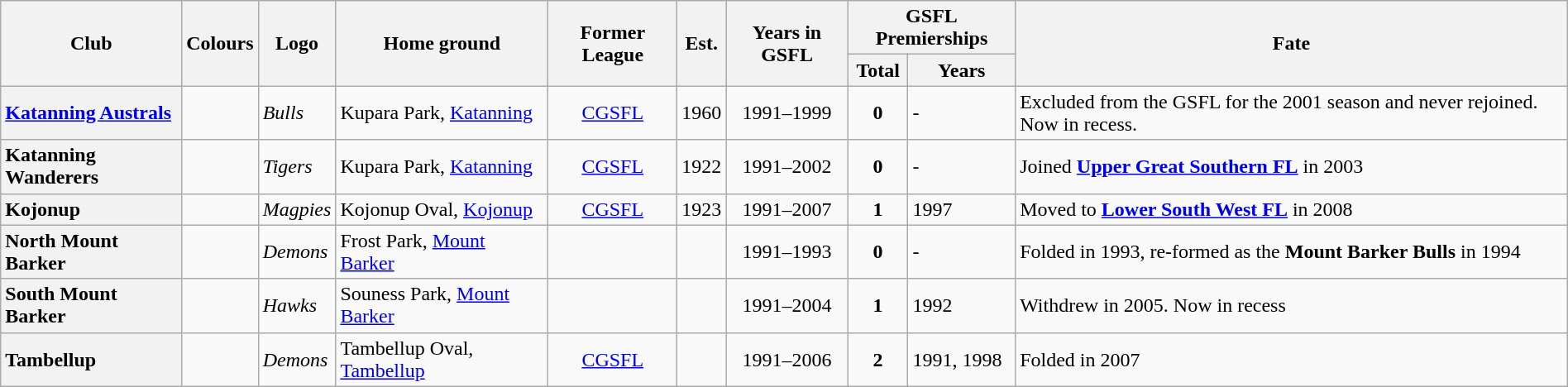<table class="wikitable sortable" style="text-align:center; width:100%">
<tr>
<th rowspan="2">Club</th>
<th rowspan="2">Colours</th>
<th rowspan="2">Logo</th>
<th rowspan="2">Home ground</th>
<th rowspan="2">Former League</th>
<th rowspan="2">Est.</th>
<th rowspan="2">Years in GSFL</th>
<th colspan="2">GSFL Premierships</th>
<th rowspan="2">Fate</th>
</tr>
<tr>
<th>Total</th>
<th>Years</th>
</tr>
<tr>
<th style="text-align:left"><a href='#'>Katanning Australs</a></th>
<td></td>
<td align="left"><em>Bulls</em></td>
<td align="left">Kupara Park, <a href='#'>Katanning</a></td>
<td><a href='#'>CGSFL</a></td>
<td>1960</td>
<td>1991–1999</td>
<td><strong>0</strong></td>
<td align="left">-</td>
<td align="left">Excluded from the GSFL for the 2001 season and never rejoined. Now in recess.</td>
</tr>
<tr>
<th style="text-align:left">Katanning Wanderers</th>
<td></td>
<td align="left"><em>Tigers</em></td>
<td align="left">Kupara Park, <a href='#'>Katanning</a></td>
<td><a href='#'>CGSFL</a></td>
<td>1922</td>
<td>1991–2002</td>
<td><strong>0</strong></td>
<td align="left">-</td>
<td align="left">Joined <a href='#'><strong>Upper Great Southern FL</strong></a> in 2003</td>
</tr>
<tr>
<th style="text-align:left">Kojonup</th>
<td></td>
<td><em>Magpies</em></td>
<td align="left">Kojonup Oval, <a href='#'>Kojonup</a></td>
<td><a href='#'>CGSFL</a></td>
<td>1923</td>
<td>1991–2007</td>
<td><strong>1</strong></td>
<td align="left">1997</td>
<td align="left">Moved to <a href='#'><strong>Lower South West FL</strong></a> in 2008</td>
</tr>
<tr>
<th style="text-align:left">North Mount Barker</th>
<td></td>
<td align="left"><em>Demons</em></td>
<td align="left">Frost Park, <a href='#'>Mount Barker</a></td>
<td></td>
<td></td>
<td>1991–1993</td>
<td><strong>0</strong></td>
<td align="left">-</td>
<td align="left">Folded in 1993, re-formed as the <strong>Mount Barker Bulls</strong> in 1994</td>
</tr>
<tr>
<th style="text-align:left">South Mount Barker</th>
<td></td>
<td align="left"><em>Hawks</em></td>
<td align="left">Souness Park, <a href='#'>Mount Barker</a></td>
<td></td>
<td></td>
<td>1991–2004</td>
<td><strong>1</strong></td>
<td align="left">1992</td>
<td align="left">Withdrew in 2005. Now in recess</td>
</tr>
<tr>
<th style="text-align:left">Tambellup</th>
<td></td>
<td align="left"><em>Demons</em></td>
<td align="left">Tambellup Oval, <a href='#'>Tambellup</a></td>
<td><a href='#'>CGSFL</a></td>
<td></td>
<td>1991–2006</td>
<td><strong>2</strong></td>
<td align="left">1991, 1998</td>
<td align="left">Folded in 2007</td>
</tr>
</table>
